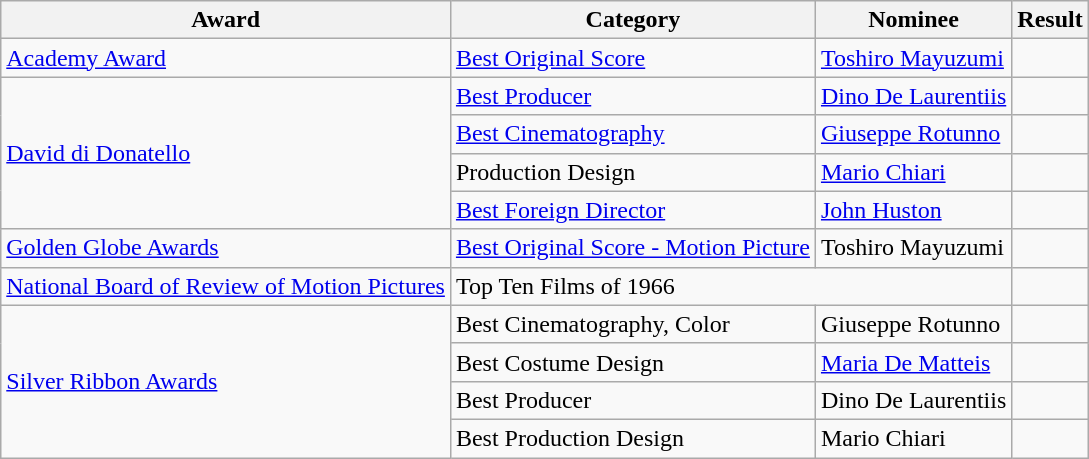<table class="wikitable">
<tr>
<th>Award</th>
<th>Category</th>
<th>Nominee</th>
<th>Result</th>
</tr>
<tr>
<td><a href='#'>Academy Award</a></td>
<td><a href='#'>Best Original Score</a></td>
<td><a href='#'>Toshiro Mayuzumi</a></td>
<td></td>
</tr>
<tr>
<td rowspan="4"><a href='#'>David di Donatello</a></td>
<td><a href='#'>Best Producer</a></td>
<td><a href='#'>Dino De Laurentiis</a></td>
<td></td>
</tr>
<tr>
<td><a href='#'>Best Cinematography</a></td>
<td><a href='#'>Giuseppe Rotunno</a></td>
<td></td>
</tr>
<tr>
<td>Production Design</td>
<td><a href='#'>Mario Chiari</a></td>
<td></td>
</tr>
<tr>
<td><a href='#'>Best Foreign Director</a></td>
<td><a href='#'>John Huston</a></td>
<td></td>
</tr>
<tr>
<td><a href='#'>Golden Globe Awards</a></td>
<td><a href='#'>Best Original Score - Motion Picture</a></td>
<td>Toshiro Mayuzumi</td>
<td></td>
</tr>
<tr>
<td><a href='#'>National Board of Review of Motion Pictures</a></td>
<td colspan="2">Top Ten Films of 1966</td>
<td></td>
</tr>
<tr>
<td rowspan="4"><a href='#'>Silver Ribbon Awards</a></td>
<td>Best Cinematography, Color</td>
<td>Giuseppe Rotunno</td>
<td></td>
</tr>
<tr>
<td>Best Costume Design</td>
<td><a href='#'>Maria De Matteis</a></td>
<td></td>
</tr>
<tr>
<td>Best Producer</td>
<td>Dino De Laurentiis</td>
<td></td>
</tr>
<tr>
<td>Best Production Design</td>
<td>Mario Chiari</td>
<td></td>
</tr>
</table>
